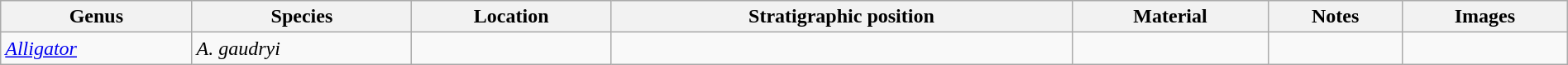<table class="wikitable sortable"  style="margin:auto; width:100%;">
<tr>
<th>Genus</th>
<th>Species</th>
<th>Location</th>
<th>Stratigraphic position</th>
<th>Material</th>
<th>Notes</th>
<th>Images</th>
</tr>
<tr>
<td><em><a href='#'>Alligator</a></em></td>
<td><em>A. gaudryi</em></td>
<td></td>
<td></td>
<td></td>
<td></td>
<td></td>
</tr>
</table>
